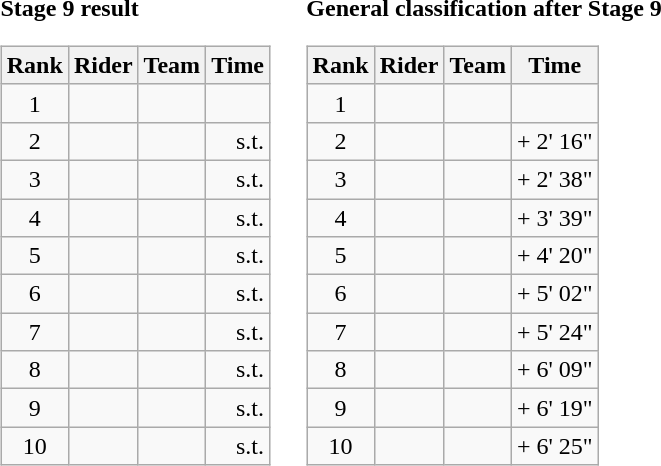<table>
<tr>
<td><strong>Stage 9 result</strong><br><table class="wikitable">
<tr>
<th scope="col">Rank</th>
<th scope="col">Rider</th>
<th scope="col">Team</th>
<th scope="col">Time</th>
</tr>
<tr>
<td style="text-align:center;">1</td>
<td></td>
<td></td>
<td style="text-align:right;"></td>
</tr>
<tr>
<td style="text-align:center;">2</td>
<td></td>
<td></td>
<td style="text-align:right;">s.t.</td>
</tr>
<tr>
<td style="text-align:center;">3</td>
<td></td>
<td></td>
<td style="text-align:right;">s.t.</td>
</tr>
<tr>
<td style="text-align:center;">4</td>
<td></td>
<td></td>
<td style="text-align:right;">s.t.</td>
</tr>
<tr>
<td style="text-align:center;">5</td>
<td></td>
<td></td>
<td style="text-align:right;">s.t.</td>
</tr>
<tr>
<td style="text-align:center;">6</td>
<td></td>
<td></td>
<td style="text-align:right;">s.t.</td>
</tr>
<tr>
<td style="text-align:center;">7</td>
<td></td>
<td></td>
<td style="text-align:right;">s.t.</td>
</tr>
<tr>
<td style="text-align:center;">8</td>
<td></td>
<td></td>
<td style="text-align:right;">s.t.</td>
</tr>
<tr>
<td style="text-align:center;">9</td>
<td></td>
<td></td>
<td style="text-align:right;">s.t.</td>
</tr>
<tr>
<td style="text-align:center;">10</td>
<td></td>
<td></td>
<td style="text-align:right;">s.t.</td>
</tr>
</table>
</td>
<td></td>
<td><strong>General classification after Stage 9</strong><br><table class="wikitable">
<tr>
<th scope="col">Rank</th>
<th scope="col">Rider</th>
<th scope="col">Team</th>
<th scope="col">Time</th>
</tr>
<tr>
<td style="text-align:center;">1</td>
<td></td>
<td></td>
<td style="text-align:right;"></td>
</tr>
<tr>
<td style="text-align:center;">2</td>
<td></td>
<td></td>
<td style="text-align:right;">+ 2' 16"</td>
</tr>
<tr>
<td style="text-align:center;">3</td>
<td></td>
<td></td>
<td style="text-align:right;">+ 2' 38"</td>
</tr>
<tr>
<td style="text-align:center;">4</td>
<td></td>
<td></td>
<td style="text-align:right;">+ 3' 39"</td>
</tr>
<tr>
<td style="text-align:center;">5</td>
<td></td>
<td></td>
<td style="text-align:right;">+ 4' 20"</td>
</tr>
<tr>
<td style="text-align:center;">6</td>
<td></td>
<td></td>
<td style="text-align:right;">+ 5' 02"</td>
</tr>
<tr>
<td style="text-align:center;">7</td>
<td></td>
<td></td>
<td style="text-align:right;">+ 5' 24"</td>
</tr>
<tr>
<td style="text-align:center;">8</td>
<td></td>
<td></td>
<td style="text-align:right;">+ 6' 09"</td>
</tr>
<tr>
<td style="text-align:center;">9</td>
<td></td>
<td></td>
<td style="text-align:right;">+ 6' 19"</td>
</tr>
<tr>
<td style="text-align:center;">10</td>
<td></td>
<td></td>
<td style="text-align:right;">+ 6' 25"</td>
</tr>
</table>
</td>
</tr>
</table>
